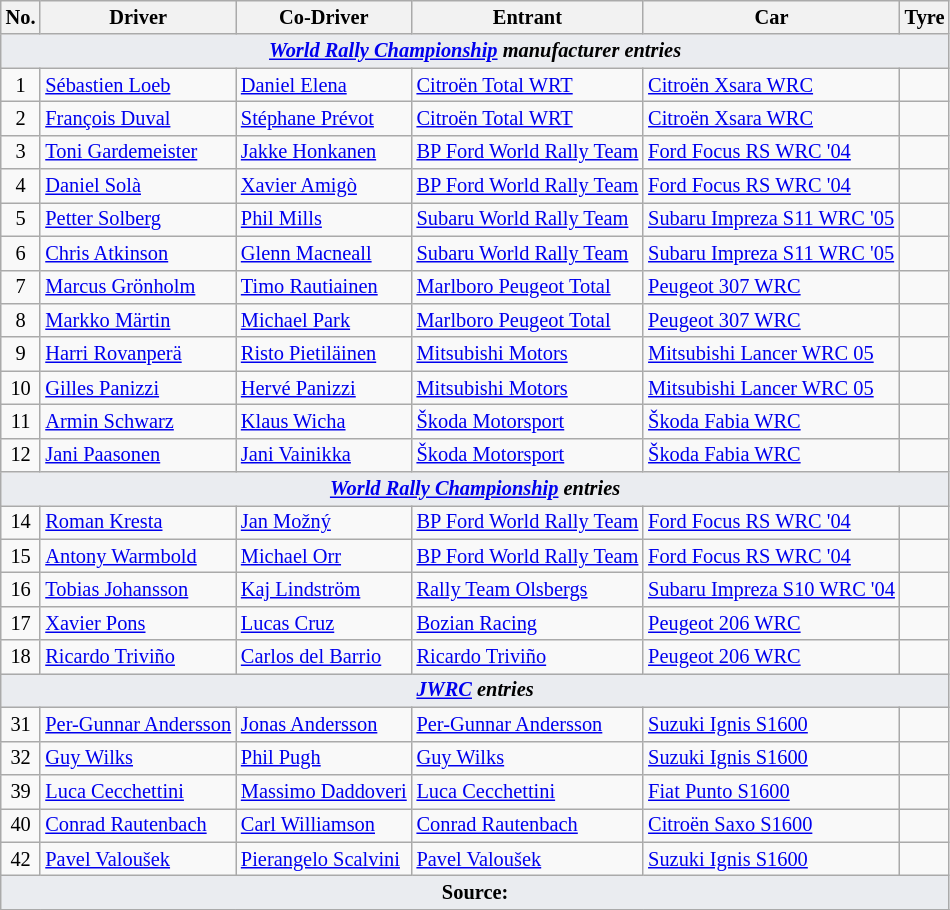<table class="wikitable" style="font-size: 85%;">
<tr>
<th>No.</th>
<th>Driver</th>
<th>Co-Driver</th>
<th>Entrant</th>
<th>Car</th>
<th>Tyre</th>
</tr>
<tr>
<td style="background-color:#EAECF0; text-align:center" colspan="6"><strong><em><a href='#'>World Rally Championship</a> manufacturer entries</em></strong></td>
</tr>
<tr>
<td align="center">1</td>
<td> <a href='#'>Sébastien Loeb</a></td>
<td> <a href='#'>Daniel Elena</a></td>
<td> <a href='#'>Citroën Total WRT</a></td>
<td><a href='#'>Citroën Xsara WRC</a></td>
<td align="center"></td>
</tr>
<tr>
<td align="center">2</td>
<td> <a href='#'>François Duval</a></td>
<td> <a href='#'>Stéphane Prévot</a></td>
<td> <a href='#'>Citroën Total WRT</a></td>
<td><a href='#'>Citroën Xsara WRC</a></td>
<td align="center"></td>
</tr>
<tr>
<td align="center">3</td>
<td> <a href='#'>Toni Gardemeister</a></td>
<td> <a href='#'>Jakke Honkanen</a></td>
<td> <a href='#'>BP Ford World Rally Team</a></td>
<td><a href='#'>Ford Focus RS WRC '04</a></td>
<td align="center"></td>
</tr>
<tr>
<td align="center">4</td>
<td> <a href='#'>Daniel Solà</a></td>
<td> <a href='#'>Xavier Amigò</a></td>
<td> <a href='#'>BP Ford World Rally Team</a></td>
<td><a href='#'>Ford Focus RS WRC '04</a></td>
<td align="center"></td>
</tr>
<tr>
<td align="center">5</td>
<td> <a href='#'>Petter Solberg</a></td>
<td> <a href='#'>Phil Mills</a></td>
<td> <a href='#'>Subaru World Rally Team</a></td>
<td><a href='#'>Subaru Impreza S11 WRC '05</a></td>
<td align="center"></td>
</tr>
<tr>
<td align="center">6</td>
<td> <a href='#'>Chris Atkinson</a></td>
<td> <a href='#'>Glenn Macneall</a></td>
<td> <a href='#'>Subaru World Rally Team</a></td>
<td><a href='#'>Subaru Impreza S11 WRC '05</a></td>
<td align="center"></td>
</tr>
<tr>
<td align="center">7</td>
<td> <a href='#'>Marcus Grönholm</a></td>
<td> <a href='#'>Timo Rautiainen</a></td>
<td> <a href='#'>Marlboro Peugeot Total</a></td>
<td><a href='#'>Peugeot 307 WRC</a></td>
<td align="center"></td>
</tr>
<tr>
<td align="center">8</td>
<td> <a href='#'>Markko Märtin</a></td>
<td> <a href='#'>Michael Park</a></td>
<td> <a href='#'>Marlboro Peugeot Total</a></td>
<td><a href='#'>Peugeot 307 WRC</a></td>
<td align="center"></td>
</tr>
<tr>
<td align="center">9</td>
<td> <a href='#'>Harri Rovanperä</a></td>
<td> <a href='#'>Risto Pietiläinen</a></td>
<td> <a href='#'>Mitsubishi Motors</a></td>
<td><a href='#'>Mitsubishi Lancer WRC 05</a></td>
<td align="center"></td>
</tr>
<tr>
<td align="center">10</td>
<td> <a href='#'>Gilles Panizzi</a></td>
<td> <a href='#'>Hervé Panizzi</a></td>
<td> <a href='#'>Mitsubishi Motors</a></td>
<td><a href='#'>Mitsubishi Lancer WRC 05</a></td>
<td align="center"></td>
</tr>
<tr>
<td align="center">11</td>
<td> <a href='#'>Armin Schwarz</a></td>
<td> <a href='#'>Klaus Wicha</a></td>
<td> <a href='#'>Škoda Motorsport</a></td>
<td><a href='#'>Škoda Fabia WRC</a></td>
<td align="center"></td>
</tr>
<tr>
<td align="center">12</td>
<td> <a href='#'>Jani Paasonen</a></td>
<td> <a href='#'>Jani Vainikka</a></td>
<td> <a href='#'>Škoda Motorsport</a></td>
<td><a href='#'>Škoda Fabia WRC</a></td>
<td align="center"></td>
</tr>
<tr>
<td style="background-color:#EAECF0; text-align:center" colspan="6"><strong><em><a href='#'>World Rally Championship</a> entries</em></strong></td>
</tr>
<tr>
<td align="center">14</td>
<td> <a href='#'>Roman Kresta</a></td>
<td> <a href='#'>Jan Možný</a></td>
<td> <a href='#'>BP Ford World Rally Team</a></td>
<td><a href='#'>Ford Focus RS WRC '04</a></td>
<td align="center"></td>
</tr>
<tr>
<td align="center">15</td>
<td> <a href='#'>Antony Warmbold</a></td>
<td> <a href='#'>Michael Orr</a></td>
<td> <a href='#'>BP Ford World Rally Team</a></td>
<td><a href='#'>Ford Focus RS WRC '04</a></td>
<td align="center"></td>
</tr>
<tr>
<td align="center">16</td>
<td> <a href='#'>Tobias Johansson</a></td>
<td> <a href='#'>Kaj Lindström</a></td>
<td> <a href='#'>Rally Team Olsbergs</a></td>
<td><a href='#'>Subaru Impreza S10 WRC '04</a></td>
<td align="center"></td>
</tr>
<tr>
<td align="center">17</td>
<td> <a href='#'>Xavier Pons</a></td>
<td> <a href='#'>Lucas Cruz</a></td>
<td> <a href='#'>Bozian Racing</a></td>
<td><a href='#'>Peugeot 206 WRC</a></td>
<td align="center"></td>
</tr>
<tr>
<td align="center">18</td>
<td> <a href='#'>Ricardo Triviño</a></td>
<td> <a href='#'>Carlos del Barrio</a></td>
<td> <a href='#'>Ricardo Triviño</a></td>
<td><a href='#'>Peugeot 206 WRC</a></td>
<td align="center"></td>
</tr>
<tr>
<td style="background-color:#EAECF0; text-align:center" colspan="6"><strong><em><a href='#'>JWRC</a> entries</em></strong></td>
</tr>
<tr>
<td align="center">31</td>
<td> <a href='#'>Per-Gunnar Andersson</a></td>
<td> <a href='#'>Jonas Andersson</a></td>
<td> <a href='#'>Per-Gunnar Andersson</a></td>
<td><a href='#'>Suzuki Ignis S1600</a></td>
<td align="center"></td>
</tr>
<tr>
<td align="center">32</td>
<td> <a href='#'>Guy Wilks</a></td>
<td> <a href='#'>Phil Pugh</a></td>
<td> <a href='#'>Guy Wilks</a></td>
<td><a href='#'>Suzuki Ignis S1600</a></td>
<td align="center"></td>
</tr>
<tr>
<td align="center">39</td>
<td> <a href='#'>Luca Cecchettini</a></td>
<td> <a href='#'>Massimo Daddoveri</a></td>
<td> <a href='#'>Luca Cecchettini</a></td>
<td><a href='#'>Fiat Punto S1600</a></td>
<td align="center"></td>
</tr>
<tr>
<td align="center">40</td>
<td> <a href='#'>Conrad Rautenbach</a></td>
<td> <a href='#'>Carl Williamson</a></td>
<td> <a href='#'>Conrad Rautenbach</a></td>
<td><a href='#'>Citroën Saxo S1600</a></td>
<td align="center"></td>
</tr>
<tr>
<td align="center">42</td>
<td> <a href='#'>Pavel Valoušek</a></td>
<td> <a href='#'>Pierangelo Scalvini</a></td>
<td> <a href='#'>Pavel Valoušek</a></td>
<td><a href='#'>Suzuki Ignis S1600</a></td>
<td align="center"></td>
</tr>
<tr>
<td style="background-color:#EAECF0; text-align:center" colspan="6"><strong>Source:</strong></td>
</tr>
<tr>
</tr>
</table>
